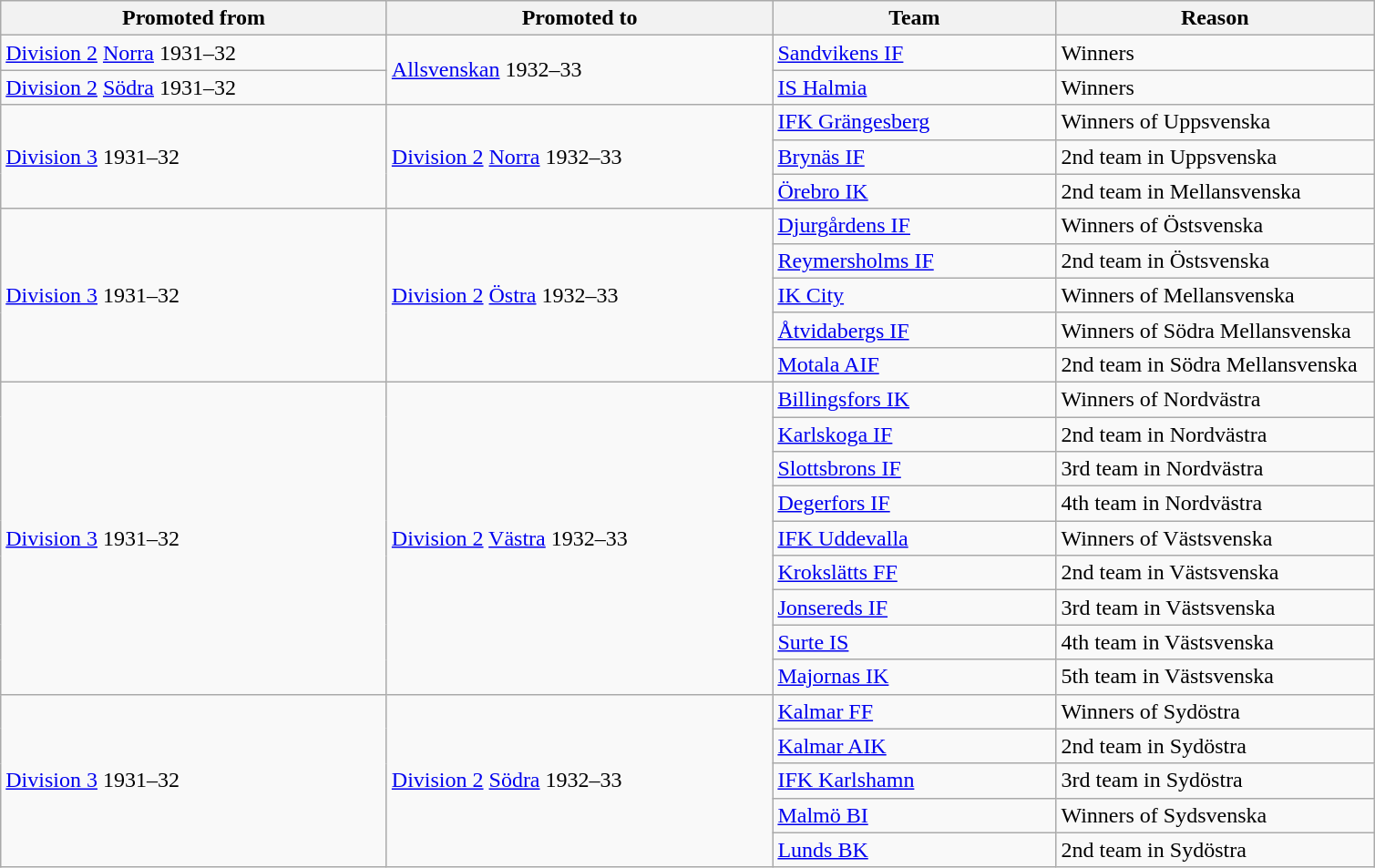<table class="wikitable" style="text-align: left;">
<tr>
<th style="width: 275px;">Promoted from</th>
<th style="width: 275px;">Promoted to</th>
<th style="width: 200px;">Team</th>
<th style="width: 225px;">Reason</th>
</tr>
<tr>
<td><a href='#'>Division 2</a> <a href='#'>Norra</a> 1931–32</td>
<td rowspan=2><a href='#'>Allsvenskan</a> 1932–33</td>
<td><a href='#'>Sandvikens IF</a></td>
<td>Winners</td>
</tr>
<tr>
<td><a href='#'>Division 2</a> <a href='#'>Södra</a> 1931–32</td>
<td><a href='#'>IS Halmia</a></td>
<td>Winners</td>
</tr>
<tr>
<td rowspan=3><a href='#'>Division 3</a> 1931–32</td>
<td rowspan=3><a href='#'>Division 2</a> <a href='#'>Norra</a> 1932–33</td>
<td><a href='#'>IFK Grängesberg</a></td>
<td>Winners of Uppsvenska</td>
</tr>
<tr>
<td><a href='#'>Brynäs IF</a></td>
<td>2nd team in Uppsvenska</td>
</tr>
<tr>
<td><a href='#'>Örebro IK</a></td>
<td>2nd team in Mellansvenska</td>
</tr>
<tr>
<td rowspan=5><a href='#'>Division 3</a> 1931–32</td>
<td rowspan=5><a href='#'>Division 2</a> <a href='#'>Östra</a> 1932–33</td>
<td><a href='#'>Djurgårdens IF</a></td>
<td>Winners of Östsvenska</td>
</tr>
<tr>
<td><a href='#'>Reymersholms IF</a></td>
<td>2nd team in Östsvenska</td>
</tr>
<tr>
<td><a href='#'>IK City</a></td>
<td>Winners of Mellansvenska</td>
</tr>
<tr>
<td><a href='#'>Åtvidabergs IF</a></td>
<td>Winners of Södra Mellansvenska</td>
</tr>
<tr>
<td><a href='#'>Motala AIF</a></td>
<td>2nd team in Södra Mellansvenska</td>
</tr>
<tr>
<td rowspan=9><a href='#'>Division 3</a> 1931–32</td>
<td rowspan=9><a href='#'>Division 2</a> <a href='#'>Västra</a> 1932–33</td>
<td><a href='#'>Billingsfors IK</a></td>
<td>Winners of Nordvästra</td>
</tr>
<tr>
<td><a href='#'>Karlskoga IF</a></td>
<td>2nd team in Nordvästra</td>
</tr>
<tr>
<td><a href='#'>Slottsbrons IF</a></td>
<td>3rd team in Nordvästra</td>
</tr>
<tr>
<td><a href='#'>Degerfors IF</a></td>
<td>4th team in Nordvästra</td>
</tr>
<tr>
<td><a href='#'>IFK Uddevalla</a></td>
<td>Winners of Västsvenska</td>
</tr>
<tr>
<td><a href='#'>Krokslätts FF</a></td>
<td>2nd team in Västsvenska</td>
</tr>
<tr>
<td><a href='#'>Jonsereds IF</a></td>
<td>3rd team in Västsvenska</td>
</tr>
<tr>
<td><a href='#'>Surte IS</a></td>
<td>4th team in Västsvenska</td>
</tr>
<tr>
<td><a href='#'>Majornas IK</a></td>
<td>5th team in Västsvenska</td>
</tr>
<tr>
<td rowspan=5><a href='#'>Division 3</a> 1931–32</td>
<td rowspan=5><a href='#'>Division 2</a> <a href='#'>Södra</a> 1932–33</td>
<td><a href='#'>Kalmar FF</a></td>
<td>Winners of Sydöstra</td>
</tr>
<tr>
<td><a href='#'>Kalmar AIK</a></td>
<td>2nd team in Sydöstra</td>
</tr>
<tr>
<td><a href='#'>IFK Karlshamn</a></td>
<td>3rd team in Sydöstra</td>
</tr>
<tr>
<td><a href='#'>Malmö BI</a></td>
<td>Winners of Sydsvenska</td>
</tr>
<tr>
<td><a href='#'>Lunds BK</a></td>
<td>2nd team in Sydöstra</td>
</tr>
</table>
